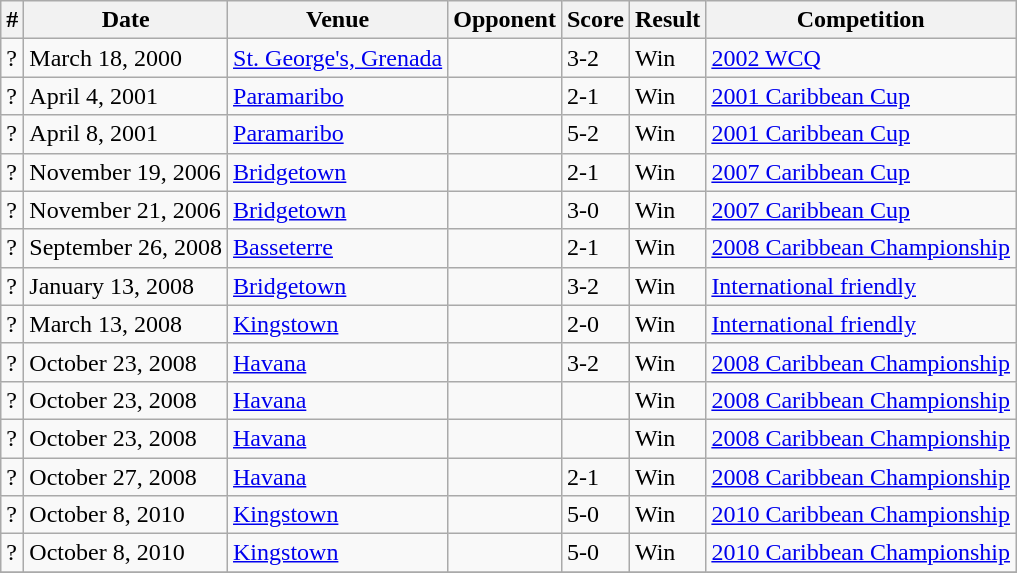<table class="wikitable">
<tr>
<th>#</th>
<th>Date</th>
<th>Venue</th>
<th>Opponent</th>
<th>Score</th>
<th>Result</th>
<th>Competition</th>
</tr>
<tr>
<td>?</td>
<td>March 18, 2000</td>
<td><a href='#'>St. George's, Grenada</a></td>
<td></td>
<td>3-2</td>
<td>Win</td>
<td><a href='#'>2002 WCQ</a></td>
</tr>
<tr>
<td>?</td>
<td>April 4, 2001</td>
<td><a href='#'>Paramaribo</a></td>
<td></td>
<td>2-1</td>
<td>Win</td>
<td><a href='#'>2001 Caribbean Cup</a></td>
</tr>
<tr>
<td>?</td>
<td>April 8, 2001</td>
<td><a href='#'>Paramaribo</a></td>
<td></td>
<td>5-2</td>
<td>Win</td>
<td><a href='#'>2001 Caribbean Cup</a></td>
</tr>
<tr>
<td>?</td>
<td>November 19, 2006</td>
<td><a href='#'>Bridgetown</a></td>
<td></td>
<td>2-1</td>
<td>Win</td>
<td><a href='#'>2007 Caribbean Cup</a></td>
</tr>
<tr>
<td>?</td>
<td>November 21, 2006</td>
<td><a href='#'>Bridgetown</a></td>
<td></td>
<td>3-0</td>
<td>Win</td>
<td><a href='#'>2007 Caribbean Cup</a></td>
</tr>
<tr>
<td>?</td>
<td>September 26, 2008</td>
<td><a href='#'>Basseterre</a></td>
<td></td>
<td>2-1</td>
<td>Win</td>
<td><a href='#'>2008 Caribbean Championship</a></td>
</tr>
<tr>
<td>?</td>
<td>January 13, 2008</td>
<td><a href='#'>Bridgetown</a></td>
<td></td>
<td>3-2</td>
<td>Win</td>
<td><a href='#'>International friendly</a></td>
</tr>
<tr>
<td>?</td>
<td>March 13, 2008</td>
<td><a href='#'>Kingstown</a></td>
<td></td>
<td>2-0</td>
<td>Win</td>
<td><a href='#'>International friendly</a></td>
</tr>
<tr>
<td>?</td>
<td>October 23, 2008</td>
<td><a href='#'>Havana</a></td>
<td></td>
<td>3-2</td>
<td>Win</td>
<td><a href='#'>2008 Caribbean Championship</a></td>
</tr>
<tr>
<td>?</td>
<td>October 23, 2008</td>
<td><a href='#'>Havana</a></td>
<td></td>
<td></td>
<td>Win</td>
<td><a href='#'>2008 Caribbean Championship</a></td>
</tr>
<tr>
<td>?</td>
<td>October 23, 2008</td>
<td><a href='#'>Havana</a></td>
<td></td>
<td></td>
<td>Win</td>
<td><a href='#'>2008 Caribbean Championship</a></td>
</tr>
<tr>
<td>?</td>
<td>October 27, 2008</td>
<td><a href='#'>Havana</a></td>
<td></td>
<td>2-1</td>
<td>Win</td>
<td><a href='#'>2008 Caribbean Championship</a></td>
</tr>
<tr>
<td>?</td>
<td>October 8, 2010</td>
<td><a href='#'>Kingstown</a></td>
<td></td>
<td>5-0</td>
<td>Win</td>
<td><a href='#'>2010 Caribbean Championship</a></td>
</tr>
<tr>
<td>?</td>
<td>October 8, 2010</td>
<td><a href='#'>Kingstown</a></td>
<td></td>
<td>5-0</td>
<td>Win</td>
<td><a href='#'>2010 Caribbean Championship</a></td>
</tr>
<tr>
</tr>
</table>
